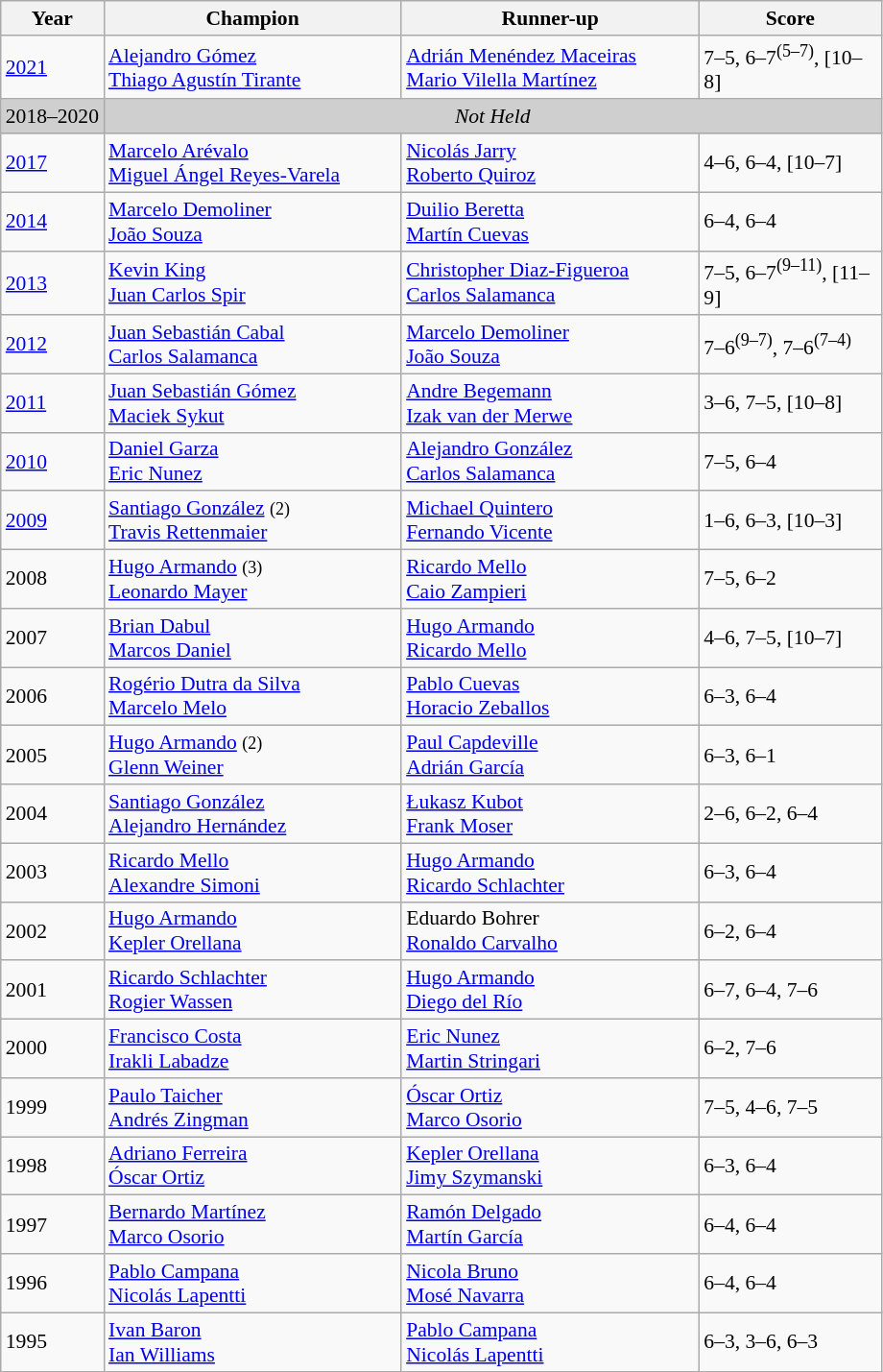<table class="wikitable" style="font-size:90%">
<tr>
<th>Year</th>
<th width="200">Champion</th>
<th width="200">Runner-up</th>
<th width="120">Score</th>
</tr>
<tr>
<td><a href='#'>2021</a></td>
<td> <a href='#'>Alejandro Gómez</a><br> <a href='#'>Thiago Agustín Tirante</a></td>
<td> <a href='#'>Adrián Menéndez Maceiras</a><br> <a href='#'>Mario Vilella Martínez</a></td>
<td>7–5, 6–7<sup>(5–7)</sup>, [10–8]</td>
</tr>
<tr>
<td style="background:#cfcfcf">2018–2020</td>
<td colspan=3 align=center style="background:#cfcfcf"><em>Not Held</em></td>
</tr>
<tr>
<td><a href='#'>2017</a></td>
<td> <a href='#'>Marcelo Arévalo</a><br> <a href='#'>Miguel Ángel Reyes-Varela</a></td>
<td> <a href='#'>Nicolás Jarry</a><br> <a href='#'>Roberto Quiroz</a></td>
<td>4–6, 6–4, [10–7]</td>
</tr>
<tr>
<td><a href='#'>2014</a></td>
<td> <a href='#'>Marcelo Demoliner</a><br> <a href='#'>João Souza</a></td>
<td> <a href='#'>Duilio Beretta</a><br> <a href='#'>Martín Cuevas</a></td>
<td>6–4, 6–4</td>
</tr>
<tr>
<td><a href='#'>2013</a></td>
<td> <a href='#'>Kevin King</a><br> <a href='#'>Juan Carlos Spir</a></td>
<td> <a href='#'>Christopher Diaz-Figueroa</a><br> <a href='#'>Carlos Salamanca</a></td>
<td>7–5, 6–7<sup>(9–11)</sup>, [11–9]</td>
</tr>
<tr>
<td><a href='#'>2012</a></td>
<td> <a href='#'>Juan Sebastián Cabal</a><br> <a href='#'>Carlos Salamanca</a></td>
<td> <a href='#'>Marcelo Demoliner</a><br> <a href='#'>João Souza</a></td>
<td>7–6<sup>(9–7)</sup>, 7–6<sup>(7–4)</sup></td>
</tr>
<tr>
<td><a href='#'>2011</a></td>
<td> <a href='#'>Juan Sebastián Gómez</a><br>  <a href='#'>Maciek Sykut</a></td>
<td> <a href='#'>Andre Begemann</a> <br>  <a href='#'>Izak van der Merwe</a></td>
<td>3–6, 7–5, [10–8]</td>
</tr>
<tr>
<td><a href='#'>2010</a></td>
<td> <a href='#'>Daniel Garza</a><br>  <a href='#'>Eric Nunez</a></td>
<td> <a href='#'>Alejandro González</a> <br>  <a href='#'>Carlos Salamanca</a></td>
<td>7–5, 6–4</td>
</tr>
<tr>
<td><a href='#'>2009</a></td>
<td> <a href='#'>Santiago González</a> <small>(2)</small><br>  <a href='#'>Travis Rettenmaier</a></td>
<td> <a href='#'>Michael Quintero</a> <br>  <a href='#'>Fernando Vicente</a></td>
<td>1–6, 6–3, [10–3]</td>
</tr>
<tr>
<td>2008</td>
<td> <a href='#'>Hugo Armando</a> <small>(3)</small><br>  <a href='#'>Leonardo Mayer</a></td>
<td> <a href='#'>Ricardo Mello</a> <br>  <a href='#'>Caio Zampieri</a></td>
<td>7–5, 6–2</td>
</tr>
<tr>
<td>2007</td>
<td> <a href='#'>Brian Dabul</a><br>  <a href='#'>Marcos Daniel</a></td>
<td> <a href='#'>Hugo Armando</a> <br>  <a href='#'>Ricardo Mello</a></td>
<td>4–6, 7–5, [10–7]</td>
</tr>
<tr>
<td>2006</td>
<td> <a href='#'>Rogério Dutra da Silva</a><br>  <a href='#'>Marcelo Melo</a></td>
<td> <a href='#'>Pablo Cuevas</a> <br>  <a href='#'>Horacio Zeballos</a></td>
<td>6–3, 6–4</td>
</tr>
<tr>
<td>2005</td>
<td> <a href='#'>Hugo Armando</a> <small>(2)</small> <br>  <a href='#'>Glenn Weiner</a></td>
<td> <a href='#'>Paul Capdeville</a> <br>  <a href='#'>Adrián García</a></td>
<td>6–3, 6–1</td>
</tr>
<tr>
<td>2004</td>
<td> <a href='#'>Santiago González</a><br>  <a href='#'>Alejandro Hernández</a></td>
<td> <a href='#'>Łukasz Kubot</a> <br>  <a href='#'>Frank Moser</a></td>
<td>2–6, 6–2, 6–4</td>
</tr>
<tr>
<td>2003</td>
<td> <a href='#'>Ricardo Mello</a><br>  <a href='#'>Alexandre Simoni</a></td>
<td> <a href='#'>Hugo Armando</a> <br>  <a href='#'>Ricardo Schlachter</a></td>
<td>6–3, 6–4</td>
</tr>
<tr>
<td>2002</td>
<td> <a href='#'>Hugo Armando</a><br>  <a href='#'>Kepler Orellana</a></td>
<td> Eduardo Bohrer <br>  <a href='#'>Ronaldo Carvalho</a></td>
<td>6–2, 6–4</td>
</tr>
<tr>
<td>2001</td>
<td> <a href='#'>Ricardo Schlachter</a> <br>  <a href='#'>Rogier Wassen</a></td>
<td> <a href='#'>Hugo Armando</a> <br>  <a href='#'>Diego del Río</a></td>
<td>6–7, 6–4, 7–6</td>
</tr>
<tr>
<td>2000</td>
<td> <a href='#'>Francisco Costa</a><br>  <a href='#'>Irakli Labadze</a></td>
<td> <a href='#'>Eric Nunez</a> <br>  <a href='#'>Martin Stringari</a></td>
<td>6–2, 7–6</td>
</tr>
<tr>
<td>1999</td>
<td> <a href='#'>Paulo Taicher</a><br>  <a href='#'>Andrés Zingman</a></td>
<td> <a href='#'>Óscar Ortiz</a> <br>  <a href='#'>Marco Osorio</a></td>
<td>7–5, 4–6, 7–5</td>
</tr>
<tr>
<td>1998</td>
<td> <a href='#'>Adriano Ferreira</a><br>  <a href='#'>Óscar Ortiz</a></td>
<td> <a href='#'>Kepler Orellana</a> <br>  <a href='#'>Jimy Szymanski</a></td>
<td>6–3, 6–4</td>
</tr>
<tr>
<td>1997</td>
<td> <a href='#'>Bernardo Martínez</a> <br>  <a href='#'>Marco Osorio</a></td>
<td> <a href='#'>Ramón Delgado</a> <br>  <a href='#'>Martín García</a></td>
<td>6–4, 6–4</td>
</tr>
<tr>
<td>1996</td>
<td> <a href='#'>Pablo Campana</a> <br>  <a href='#'>Nicolás Lapentti</a></td>
<td> <a href='#'>Nicola Bruno</a> <br>  <a href='#'>Mosé Navarra</a></td>
<td>6–4, 6–4</td>
</tr>
<tr>
<td>1995</td>
<td> <a href='#'>Ivan Baron</a> <br>  <a href='#'>Ian Williams</a></td>
<td> <a href='#'>Pablo Campana</a> <br>  <a href='#'>Nicolás Lapentti</a></td>
<td>6–3, 3–6, 6–3</td>
</tr>
</table>
